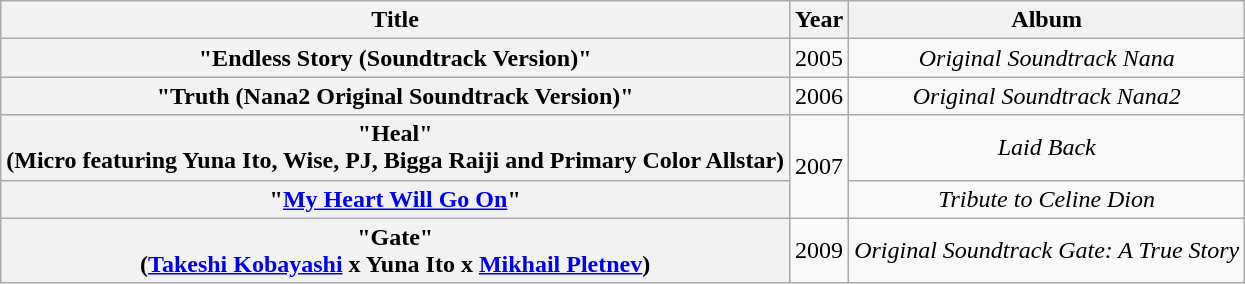<table class="wikitable plainrowheaders" style="text-align:center;">
<tr>
<th scope="col">Title</th>
<th scope="col">Year</th>
<th scope="col">Album</th>
</tr>
<tr>
<th scope="row">"Endless Story (Soundtrack Version)"</th>
<td>2005</td>
<td><em>Original Soundtrack Nana</em></td>
</tr>
<tr>
<th scope="row">"Truth (Nana2 Original Soundtrack Version)"</th>
<td>2006</td>
<td><em>Original Soundtrack Nana2</em></td>
</tr>
<tr>
<th scope="row">"Heal"<br><span>(Micro featuring Yuna Ito, Wise, PJ, Bigga Raiji and Primary Color Allstar)</span></th>
<td rowspan="2">2007</td>
<td><em>Laid Back</em></td>
</tr>
<tr>
<th scope="row">"<a href='#'>My Heart Will Go On</a>"</th>
<td><em>Tribute to Celine Dion</em></td>
</tr>
<tr>
<th scope="row">"Gate"<br><span>(<a href='#'>Takeshi Kobayashi</a> x Yuna Ito x <a href='#'>Mikhail Pletnev</a>)</span></th>
<td>2009</td>
<td><em>Original Soundtrack Gate: A True Story</em></td>
</tr>
</table>
